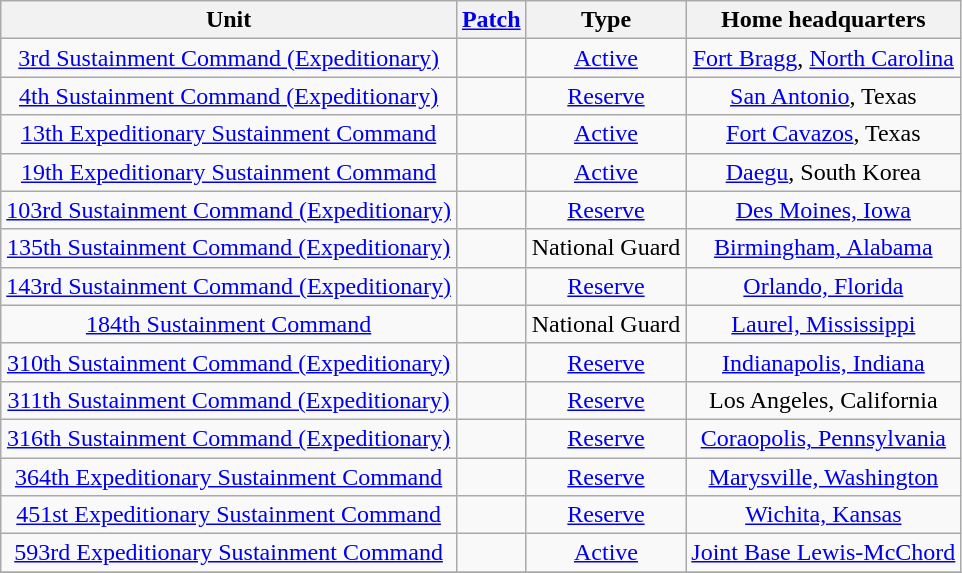<table class="wikitable">
<tr>
<th>Unit</th>
<th><a href='#'>Patch</a></th>
<th>Type</th>
<th>Home headquarters</th>
</tr>
<tr>
<td style="text-align:center;"><a href='#'>3rd Sustainment Command (Expeditionary)</a></td>
<td style="text-align:center;"></td>
<td style="text-align:center;"><a href='#'>Active</a></td>
<td style="text-align:center;"><a href='#'>Fort Bragg</a>, <a href='#'>North Carolina</a></td>
</tr>
<tr>
<td style="text-align:center;"><a href='#'>4th Sustainment Command (Expeditionary)</a></td>
<td style="text-align:center;"></td>
<td style="text-align:center;"><a href='#'>Reserve</a></td>
<td style="text-align:center;"><a href='#'>San Antonio</a>, Texas</td>
</tr>
<tr>
<td style="text-align:center;"><a href='#'>13th Expeditionary Sustainment Command</a></td>
<td style="text-align:center;"></td>
<td style="text-align:center;"><a href='#'>Active</a></td>
<td style="text-align:center;"><a href='#'>Fort Cavazos</a>, Texas</td>
</tr>
<tr>
<td style="text-align:center;"><a href='#'>19th Expeditionary Sustainment Command</a></td>
<td style="text-align:center;"></td>
<td style="text-align:center;"><a href='#'>Active</a></td>
<td style="text-align:center;"><a href='#'>Daegu</a>, South Korea</td>
</tr>
<tr>
<td style="text-align:center;"><a href='#'>103rd Sustainment Command (Expeditionary)</a></td>
<td style="text-align:center;"></td>
<td style="text-align:center;"><a href='#'>Reserve</a></td>
<td style="text-align:center;"><a href='#'>Des Moines, Iowa</a></td>
</tr>
<tr>
<td style="text-align:center;"><a href='#'>135th Sustainment Command (Expeditionary)</a></td>
<td style="text-align:center;"></td>
<td style="text-align:center;">National Guard</td>
<td style="text-align:center;"><a href='#'>Birmingham, Alabama</a></td>
</tr>
<tr>
<td style="text-align:center;"><a href='#'>143rd Sustainment Command (Expeditionary)</a></td>
<td style="text-align:center;"></td>
<td style="text-align:center;"><a href='#'>Reserve</a></td>
<td style="text-align:center;"><a href='#'>Orlando, Florida</a></td>
</tr>
<tr>
<td style="text-align:center;"><a href='#'>184th Sustainment Command</a></td>
<td style="text-align:center;"></td>
<td style="text-align:center;">National Guard</td>
<td style="text-align:center;"><a href='#'>Laurel, Mississippi</a></td>
</tr>
<tr>
<td style="text-align:center;"><a href='#'>310th Sustainment Command (Expeditionary)</a></td>
<td style="text-align:center;"></td>
<td style="text-align:center;"><a href='#'>Reserve</a></td>
<td style="text-align:center;"><a href='#'>Indianapolis, Indiana</a></td>
</tr>
<tr>
<td style="text-align:center;"><a href='#'>311th Sustainment Command (Expeditionary)</a></td>
<td style="text-align:center;"></td>
<td style="text-align:center;"><a href='#'>Reserve</a></td>
<td style="text-align:center;">Los Angeles, California</td>
</tr>
<tr>
<td style="text-align:center;"><a href='#'>316th Sustainment Command (Expeditionary)</a></td>
<td style="text-align:center;"></td>
<td style="text-align:center;"><a href='#'>Reserve</a></td>
<td style="text-align:center;"><a href='#'>Coraopolis, Pennsylvania</a></td>
</tr>
<tr>
<td style="text-align:center;"><a href='#'>364th Expeditionary Sustainment Command</a></td>
<td style="text-align:center;"></td>
<td style="text-align:center;"><a href='#'>Reserve</a></td>
<td style="text-align:center;"><a href='#'>Marysville, Washington</a></td>
</tr>
<tr>
<td style="text-align:center;"><a href='#'>451st Expeditionary Sustainment Command</a></td>
<td style="text-align:center;"></td>
<td style="text-align:center;"><a href='#'>Reserve</a></td>
<td style="text-align:center;"><a href='#'>Wichita, Kansas</a></td>
</tr>
<tr>
<td style="text-align:center;"><a href='#'>593rd Expeditionary Sustainment Command</a></td>
<td style="text-align:center;"></td>
<td style="text-align:center;"><a href='#'>Active</a></td>
<td style="text-align:center;"><a href='#'>Joint Base Lewis-McChord</a></td>
</tr>
<tr>
</tr>
</table>
